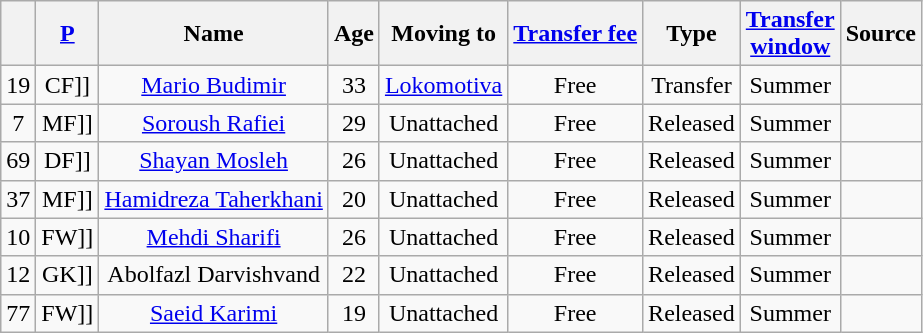<table class="wikitable sortable " style="text-align:center">
<tr>
<th></th>
<th><a href='#'>P</a></th>
<th>Name</th>
<th>Age</th>
<th>Moving to</th>
<th><a href='#'>Transfer fee</a></th>
<th>Type</th>
<th><a href='#'>Transfer<br>window</a></th>
<th>Source</th>
</tr>
<tr>
<td>19</td>
<td [[>CF]]</td>
<td><a href='#'>Mario Budimir</a></td>
<td>33</td>
<td> <a href='#'>Lokomotiva</a></td>
<td>Free</td>
<td>Transfer</td>
<td>Summer</td>
<td></td>
</tr>
<tr>
<td>7</td>
<td [[>MF]]</td>
<td><a href='#'>Soroush Rafiei</a></td>
<td>29</td>
<td>Unattached</td>
<td>Free</td>
<td>Released</td>
<td>Summer</td>
<td></td>
</tr>
<tr>
<td>69</td>
<td [[>DF]]</td>
<td><a href='#'>Shayan Mosleh</a></td>
<td>26</td>
<td>Unattached</td>
<td>Free</td>
<td>Released</td>
<td>Summer</td>
<td></td>
</tr>
<tr>
<td>37</td>
<td [[>MF]]</td>
<td><a href='#'>Hamidreza Taherkhani</a></td>
<td>20</td>
<td>Unattached</td>
<td>Free</td>
<td>Released</td>
<td>Summer</td>
<td></td>
</tr>
<tr>
<td>10</td>
<td [[>FW]]</td>
<td><a href='#'>Mehdi Sharifi</a></td>
<td>26</td>
<td>Unattached</td>
<td>Free</td>
<td>Released</td>
<td>Summer</td>
<td></td>
</tr>
<tr>
<td>12</td>
<td [[>GK]]</td>
<td>Abolfazl Darvishvand</td>
<td>22</td>
<td>Unattached</td>
<td>Free</td>
<td>Released</td>
<td>Summer</td>
<td></td>
</tr>
<tr>
<td>77</td>
<td [[>FW]]</td>
<td><a href='#'>Saeid Karimi</a></td>
<td>19</td>
<td>Unattached</td>
<td>Free</td>
<td>Released</td>
<td>Summer</td>
<td></td>
</tr>
</table>
